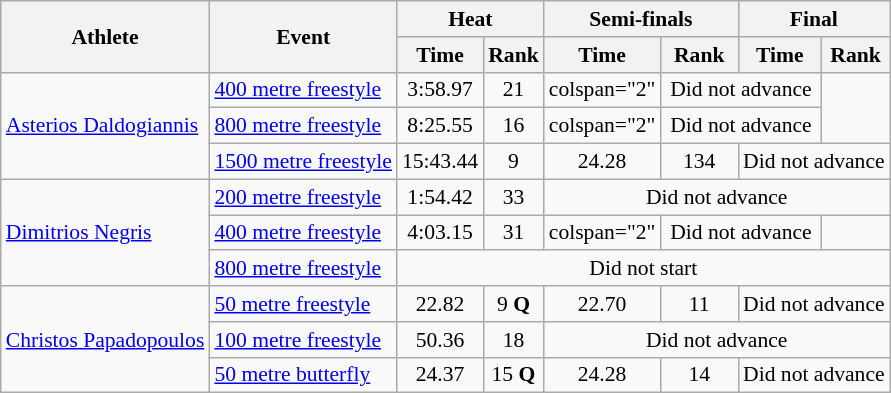<table class="wikitable" style="font-size:90%; text-align:center">
<tr>
<th rowspan="2">Athlete</th>
<th rowspan="2">Event</th>
<th colspan="2">Heat</th>
<th colspan="2">Semi-finals</th>
<th colspan="2">Final</th>
</tr>
<tr>
<th>Time</th>
<th>Rank</th>
<th>Time</th>
<th>Rank</th>
<th>Time</th>
<th>Rank</th>
</tr>
<tr>
<td align="left" rowspan="3"><a href='#'>Asterios Daldogiannis</a></td>
<td align="left"><a href='#'>400 metre freestyle</a></td>
<td>3:58.97</td>
<td>21</td>
<td>colspan="2" </td>
<td colspan="2">Did not advance</td>
</tr>
<tr>
<td align="left"><a href='#'>800 metre freestyle</a></td>
<td>8:25.55</td>
<td>16</td>
<td>colspan="2" </td>
<td colspan="2">Did not advance</td>
</tr>
<tr>
<td align="left"><a href='#'>1500 metre freestyle</a></td>
<td>15:43.44</td>
<td>9</td>
<td>24.28</td>
<td>134</td>
<td colspan="2">Did not advance</td>
</tr>
<tr>
<td align="left" rowspan="3"><a href='#'>Dimitrios Negris</a></td>
<td align="left"><a href='#'>200 metre freestyle</a></td>
<td>1:54.42</td>
<td>33</td>
<td colspan="4">Did not advance</td>
</tr>
<tr>
<td align="left"><a href='#'>400 metre freestyle</a></td>
<td>4:03.15</td>
<td>31</td>
<td>colspan="2" </td>
<td colspan="2">Did not advance</td>
</tr>
<tr>
<td align="left"><a href='#'>800 metre freestyle</a></td>
<td colspan="6">Did not start</td>
</tr>
<tr>
<td align="left" rowspan="3"><a href='#'>Christos Papadopoulos</a></td>
<td align="left"><a href='#'>50 metre freestyle</a></td>
<td>22.82</td>
<td>9 <strong>Q</strong></td>
<td>22.70</td>
<td>11</td>
<td colspan="2">Did not advance</td>
</tr>
<tr>
<td align="left"><a href='#'>100 metre freestyle</a></td>
<td>50.36</td>
<td>18</td>
<td colspan="4">Did not advance</td>
</tr>
<tr>
<td align="left"><a href='#'>50 metre butterfly</a></td>
<td>24.37</td>
<td>15 <strong>Q</strong></td>
<td>24.28</td>
<td>14</td>
<td colspan="2">Did not advance</td>
</tr>
</table>
